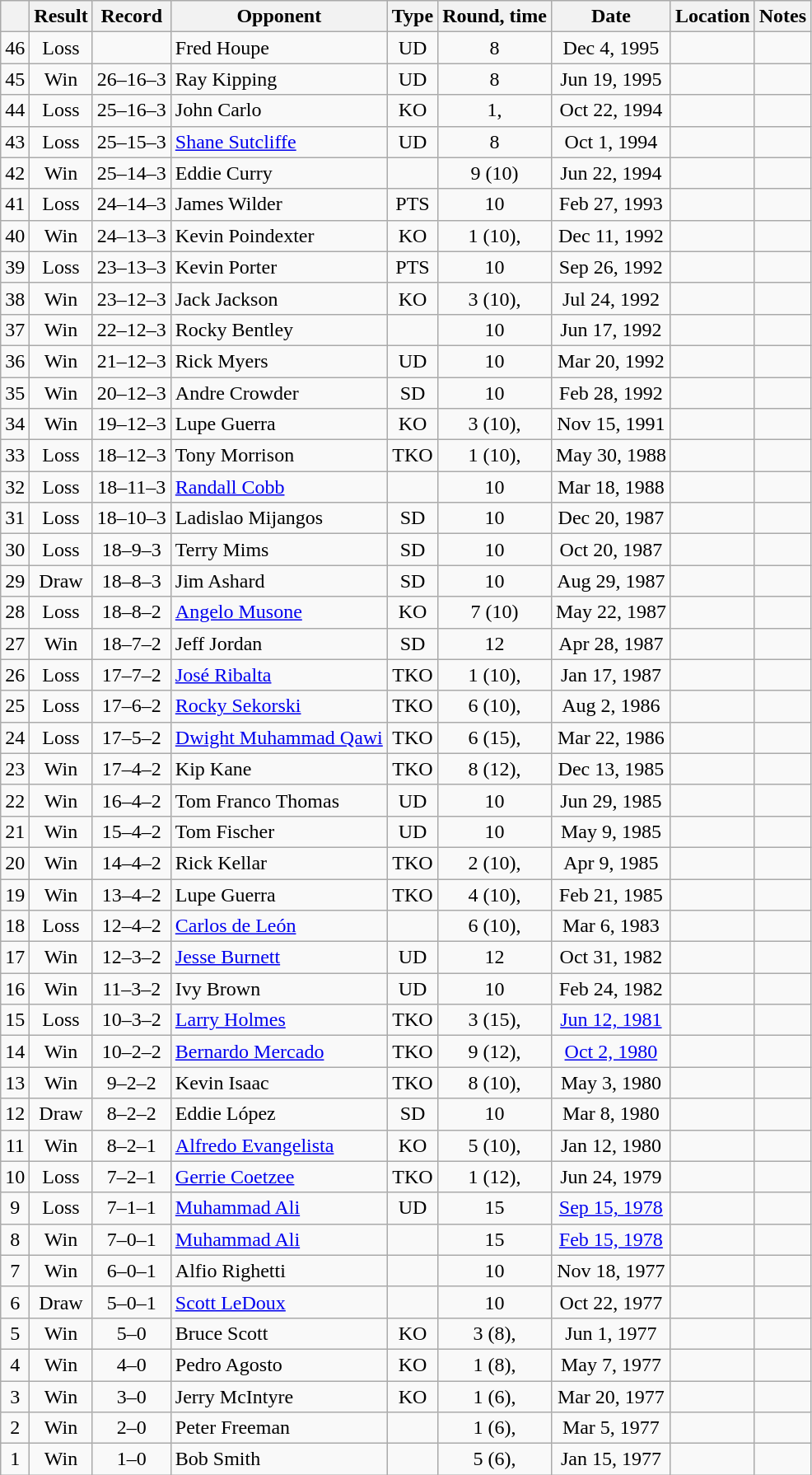<table class="wikitable" style="text-align:center">
<tr>
<th></th>
<th>Result</th>
<th>Record</th>
<th>Opponent</th>
<th>Type</th>
<th>Round, time</th>
<th>Date</th>
<th>Location</th>
<th>Notes</th>
</tr>
<tr>
<td>46</td>
<td>Loss</td>
<td></td>
<td style="text-align:left;">Fred Houpe</td>
<td>UD</td>
<td>8</td>
<td>Dec 4, 1995</td>
<td style="text-align:left;"></td>
<td></td>
</tr>
<tr>
<td>45</td>
<td>Win</td>
<td>26–16–3</td>
<td style="text-align:left;">Ray Kipping</td>
<td>UD</td>
<td>8</td>
<td>Jun 19, 1995</td>
<td style="text-align:left;"></td>
<td></td>
</tr>
<tr>
<td>44</td>
<td>Loss</td>
<td>25–16–3</td>
<td style="text-align:left;">John Carlo</td>
<td>KO</td>
<td>1, </td>
<td>Oct 22, 1994</td>
<td style="text-align:left;"></td>
<td></td>
</tr>
<tr>
<td>43</td>
<td>Loss</td>
<td>25–15–3</td>
<td style="text-align:left;"><a href='#'>Shane Sutcliffe</a></td>
<td>UD</td>
<td>8</td>
<td>Oct 1, 1994</td>
<td style="text-align:left;"></td>
<td></td>
</tr>
<tr>
<td>42</td>
<td>Win</td>
<td>25–14–3</td>
<td style="text-align:left;">Eddie Curry</td>
<td></td>
<td>9 (10)</td>
<td>Jun 22, 1994</td>
<td style="text-align:left;"></td>
<td style="text-align:left;"></td>
</tr>
<tr>
<td>41</td>
<td>Loss</td>
<td>24–14–3</td>
<td style="text-align:left;">James Wilder</td>
<td>PTS</td>
<td>10</td>
<td>Feb 27, 1993</td>
<td style="text-align:left;"></td>
<td></td>
</tr>
<tr>
<td>40</td>
<td>Win</td>
<td>24–13–3</td>
<td style="text-align:left;">Kevin Poindexter</td>
<td>KO</td>
<td>1 (10), </td>
<td>Dec 11, 1992</td>
<td style="text-align:left;"></td>
<td></td>
</tr>
<tr>
<td>39</td>
<td>Loss</td>
<td>23–13–3</td>
<td style="text-align:left;">Kevin Porter</td>
<td>PTS</td>
<td>10</td>
<td>Sep 26, 1992</td>
<td style="text-align:left;"></td>
<td></td>
</tr>
<tr>
<td>38</td>
<td>Win</td>
<td>23–12–3</td>
<td style="text-align:left;">Jack Jackson</td>
<td>KO</td>
<td>3 (10), </td>
<td>Jul 24, 1992</td>
<td style="text-align:left;"></td>
<td></td>
</tr>
<tr>
<td>37</td>
<td>Win</td>
<td>22–12–3</td>
<td style="text-align:left;">Rocky Bentley</td>
<td></td>
<td>10</td>
<td>Jun 17, 1992</td>
<td style="text-align:left;"></td>
<td></td>
</tr>
<tr>
<td>36</td>
<td>Win</td>
<td>21–12–3</td>
<td style="text-align:left;">Rick Myers</td>
<td>UD</td>
<td>10</td>
<td>Mar 20, 1992</td>
<td style="text-align:left;"></td>
<td></td>
</tr>
<tr>
<td>35</td>
<td>Win</td>
<td>20–12–3</td>
<td style="text-align:left;">Andre Crowder</td>
<td>SD</td>
<td>10</td>
<td>Feb 28, 1992</td>
<td style="text-align:left;"></td>
<td></td>
</tr>
<tr>
<td>34</td>
<td>Win</td>
<td>19–12–3</td>
<td style="text-align:left;">Lupe Guerra</td>
<td>KO</td>
<td>3 (10), </td>
<td>Nov 15, 1991</td>
<td style="text-align:left;"></td>
<td></td>
</tr>
<tr>
<td>33</td>
<td>Loss</td>
<td>18–12–3</td>
<td style="text-align:left;">Tony Morrison</td>
<td>TKO</td>
<td>1 (10), </td>
<td>May 30, 1988</td>
<td style="text-align:left;"></td>
<td></td>
</tr>
<tr>
<td>32</td>
<td>Loss</td>
<td>18–11–3</td>
<td style="text-align:left;"><a href='#'>Randall Cobb</a></td>
<td></td>
<td>10</td>
<td>Mar 18, 1988</td>
<td style="text-align:left;"></td>
<td></td>
</tr>
<tr>
<td>31</td>
<td>Loss</td>
<td>18–10–3</td>
<td style="text-align:left;">Ladislao Mijangos</td>
<td>SD</td>
<td>10</td>
<td>Dec 20, 1987</td>
<td style="text-align:left;"></td>
<td></td>
</tr>
<tr>
<td>30</td>
<td>Loss</td>
<td>18–9–3</td>
<td style="text-align:left;">Terry Mims</td>
<td>SD</td>
<td>10</td>
<td>Oct 20, 1987</td>
<td style="text-align:left;"></td>
<td></td>
</tr>
<tr>
<td>29</td>
<td>Draw</td>
<td>18–8–3</td>
<td style="text-align:left;">Jim Ashard</td>
<td>SD</td>
<td>10</td>
<td>Aug 29, 1987</td>
<td style="text-align:left;"></td>
<td></td>
</tr>
<tr>
<td>28</td>
<td>Loss</td>
<td>18–8–2</td>
<td style="text-align:left;"><a href='#'>Angelo Musone</a></td>
<td>KO</td>
<td>7 (10)</td>
<td>May 22, 1987</td>
<td style="text-align:left;"></td>
<td></td>
</tr>
<tr>
<td>27</td>
<td>Win</td>
<td>18–7–2</td>
<td style="text-align:left;">Jeff Jordan</td>
<td>SD</td>
<td>12</td>
<td>Apr 28, 1987</td>
<td style="text-align:left;"></td>
<td style="text-align:left;"></td>
</tr>
<tr>
<td>26</td>
<td>Loss</td>
<td>17–7–2</td>
<td style="text-align:left;"><a href='#'>José Ribalta</a></td>
<td>TKO</td>
<td>1 (10), </td>
<td>Jan 17, 1987</td>
<td style="text-align:left;"></td>
<td></td>
</tr>
<tr>
<td>25</td>
<td>Loss</td>
<td>17–6–2</td>
<td style="text-align:left;"><a href='#'>Rocky Sekorski</a></td>
<td>TKO</td>
<td>6 (10), </td>
<td>Aug 2, 1986</td>
<td style="text-align:left;"></td>
<td></td>
</tr>
<tr>
<td>24</td>
<td>Loss</td>
<td>17–5–2</td>
<td style="text-align:left;"><a href='#'>Dwight Muhammad Qawi</a></td>
<td>TKO</td>
<td>6 (15), </td>
<td>Mar 22, 1986</td>
<td style="text-align:left;"></td>
<td style="text-align:left;"></td>
</tr>
<tr>
<td>23</td>
<td>Win</td>
<td>17–4–2</td>
<td style="text-align:left;">Kip Kane</td>
<td>TKO</td>
<td>8 (12), </td>
<td>Dec 13, 1985</td>
<td style="text-align:left;"></td>
<td style="text-align:left;"></td>
</tr>
<tr>
<td>22</td>
<td>Win</td>
<td>16–4–2</td>
<td style="text-align:left;">Tom Franco Thomas</td>
<td>UD</td>
<td>10</td>
<td>Jun 29, 1985</td>
<td style="text-align:left;"></td>
<td></td>
</tr>
<tr>
<td>21</td>
<td>Win</td>
<td>15–4–2</td>
<td style="text-align:left;">Tom Fischer</td>
<td>UD</td>
<td>10</td>
<td>May 9, 1985</td>
<td style="text-align:left;"></td>
<td></td>
</tr>
<tr>
<td>20</td>
<td>Win</td>
<td>14–4–2</td>
<td style="text-align:left;">Rick Kellar</td>
<td>TKO</td>
<td>2 (10), </td>
<td>Apr 9, 1985</td>
<td style="text-align:left;"></td>
<td></td>
</tr>
<tr>
<td>19</td>
<td>Win</td>
<td>13–4–2</td>
<td style="text-align:left;">Lupe Guerra</td>
<td>TKO</td>
<td>4 (10), </td>
<td>Feb 21, 1985</td>
<td style="text-align:left;"></td>
<td></td>
</tr>
<tr>
<td>18</td>
<td>Loss</td>
<td>12–4–2</td>
<td style="text-align:left;"><a href='#'>Carlos de León</a></td>
<td></td>
<td>6 (10), </td>
<td>Mar 6, 1983</td>
<td style="text-align:left;"></td>
<td></td>
</tr>
<tr>
<td>17</td>
<td>Win</td>
<td>12–3–2</td>
<td style="text-align:left;"><a href='#'>Jesse Burnett</a></td>
<td>UD</td>
<td>12</td>
<td>Oct 31, 1982</td>
<td style="text-align:left;"></td>
<td style="text-align:left;"></td>
</tr>
<tr>
<td>16</td>
<td>Win</td>
<td>11–3–2</td>
<td style="text-align:left;">Ivy Brown</td>
<td>UD</td>
<td>10</td>
<td>Feb 24, 1982</td>
<td style="text-align:left;"></td>
<td></td>
</tr>
<tr>
<td>15</td>
<td>Loss</td>
<td>10–3–2</td>
<td style="text-align:left;"><a href='#'>Larry Holmes</a></td>
<td>TKO</td>
<td>3 (15), </td>
<td><a href='#'>Jun 12, 1981</a></td>
<td style="text-align:left;"></td>
<td style="text-align:left;"></td>
</tr>
<tr>
<td>14</td>
<td>Win</td>
<td>10–2–2</td>
<td style="text-align:left;"><a href='#'>Bernardo Mercado</a></td>
<td>TKO</td>
<td>9 (12), </td>
<td><a href='#'>Oct 2, 1980</a></td>
<td style="text-align:left;"></td>
<td></td>
</tr>
<tr>
<td>13</td>
<td>Win</td>
<td>9–2–2</td>
<td style="text-align:left;">Kevin Isaac</td>
<td>TKO</td>
<td>8 (10), </td>
<td>May 3, 1980</td>
<td style="text-align:left;"></td>
<td></td>
</tr>
<tr>
<td>12</td>
<td>Draw</td>
<td>8–2–2</td>
<td style="text-align:left;">Eddie López</td>
<td>SD</td>
<td>10</td>
<td>Mar 8, 1980</td>
<td style="text-align:left;"></td>
<td></td>
</tr>
<tr>
<td>11</td>
<td>Win</td>
<td>8–2–1</td>
<td style="text-align:left;"><a href='#'>Alfredo Evangelista</a></td>
<td>KO</td>
<td>5 (10), </td>
<td>Jan 12, 1980</td>
<td style="text-align:left;"></td>
<td></td>
</tr>
<tr>
<td>10</td>
<td>Loss</td>
<td>7–2–1</td>
<td style="text-align:left;"><a href='#'>Gerrie Coetzee</a></td>
<td>TKO</td>
<td>1 (12), </td>
<td>Jun 24, 1979</td>
<td style="text-align:left;"></td>
<td></td>
</tr>
<tr>
<td>9</td>
<td>Loss</td>
<td>7–1–1</td>
<td style="text-align:left;"><a href='#'>Muhammad Ali</a></td>
<td>UD</td>
<td>15</td>
<td><a href='#'>Sep 15, 1978</a></td>
<td style="text-align:left;"></td>
<td style="text-align:left;"></td>
</tr>
<tr>
<td>8</td>
<td>Win</td>
<td>7–0–1</td>
<td style="text-align:left;"><a href='#'>Muhammad Ali</a></td>
<td></td>
<td>15</td>
<td><a href='#'>Feb 15, 1978</a></td>
<td style="text-align:left;"></td>
<td style="text-align:left;"></td>
</tr>
<tr>
<td>7</td>
<td>Win</td>
<td>6–0–1</td>
<td style="text-align:left;">Alfio Righetti</td>
<td></td>
<td>10</td>
<td>Nov 18, 1977</td>
<td style="text-align:left;"></td>
<td></td>
</tr>
<tr>
<td>6</td>
<td>Draw</td>
<td>5–0–1</td>
<td style="text-align:left;"><a href='#'>Scott LeDoux</a></td>
<td></td>
<td>10</td>
<td>Oct 22, 1977</td>
<td style="text-align:left;"></td>
<td></td>
</tr>
<tr>
<td>5</td>
<td>Win</td>
<td>5–0</td>
<td style="text-align:left;">Bruce Scott</td>
<td>KO</td>
<td>3 (8), </td>
<td>Jun 1, 1977</td>
<td style="text-align:left;"></td>
<td></td>
</tr>
<tr>
<td>4</td>
<td>Win</td>
<td>4–0</td>
<td style="text-align:left;">Pedro Agosto</td>
<td>KO</td>
<td>1 (8), </td>
<td>May 7, 1977</td>
<td style="text-align:left;"></td>
<td></td>
</tr>
<tr>
<td>3</td>
<td>Win</td>
<td>3–0</td>
<td style="text-align:left;">Jerry McIntyre</td>
<td>KO</td>
<td>1 (6), </td>
<td>Mar 20, 1977</td>
<td style="text-align:left;"></td>
<td></td>
</tr>
<tr>
<td>2</td>
<td>Win</td>
<td>2–0</td>
<td style="text-align:left;">Peter Freeman</td>
<td></td>
<td>1 (6), </td>
<td>Mar 5, 1977</td>
<td style="text-align:left;"></td>
<td></td>
</tr>
<tr>
<td>1</td>
<td>Win</td>
<td>1–0</td>
<td style="text-align:left;">Bob Smith</td>
<td></td>
<td>5 (6), </td>
<td>Jan 15, 1977</td>
<td style="text-align:left;"></td>
<td></td>
</tr>
</table>
